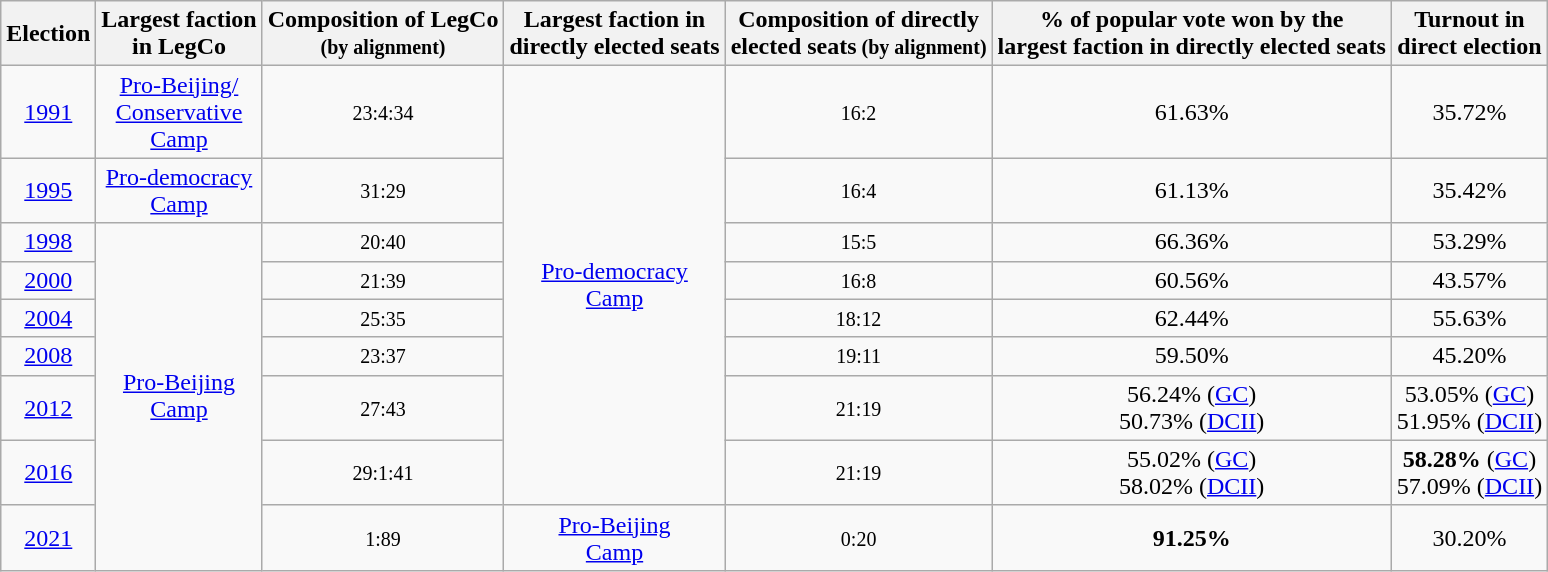<table class="wikitable" style="font-size:100%; text-align:center">
<tr align=center>
<th>Election</th>
<th>Largest faction<br>in LegCo</th>
<th>Composition of LegCo<br><small>(by alignment)</small></th>
<th>Largest faction in<br>directly elected seats</th>
<th>Composition of directly<br> elected seats<small> (by alignment)</small></th>
<th>% of popular vote won by the<br> largest faction in directly elected seats</th>
<th>Turnout in<br> direct election</th>
</tr>
<tr>
<td align=center><a href='#'>1991</a></td>
<td><a href='#'>Pro-Beijing/<br>Conservative<br> Camp</a></td>
<td><small><span>23</span>:<span>4</span>:<span>34</span></small><br></td>
<td rowspan="8"><a href='#'>Pro-democracy<br> Camp</a></td>
<td><small><span>16</span>:<span>2</span></small><br></td>
<td>61.63%</td>
<td>35.72%</td>
</tr>
<tr>
<td align=center><a href='#'>1995</a></td>
<td><a href='#'>Pro-democracy<br> Camp</a></td>
<td><small><span>31</span>:<span>29</span></small><br></td>
<td><small><span>16</span>:<span>4</span></small><br></td>
<td>61.13%</td>
<td>35.42%</td>
</tr>
<tr>
<td align=center><a href='#'>1998</a></td>
<td rowspan="7"><a href='#'>Pro-Beijing<br> Camp</a></td>
<td><small><span>20</span>:<span>40</span></small><br></td>
<td><small><span>15</span>:<span>5</span></small><br></td>
<td>66.36%</td>
<td>53.29%</td>
</tr>
<tr>
<td align=center><a href='#'>2000</a></td>
<td><small><span>21</span>:<span>39</span></small><br></td>
<td><small><span>16</span>:<span>8</span></small><br></td>
<td>60.56%</td>
<td>43.57%</td>
</tr>
<tr>
<td align=center><a href='#'>2004</a></td>
<td><small><span>25</span>:<span>35</span></small><br></td>
<td><small><span>18</span>:<span>12</span></small><br></td>
<td>62.44%</td>
<td>55.63%</td>
</tr>
<tr>
<td align=center><a href='#'>2008</a></td>
<td><small><span>23</span>:<span>37</span></small><br></td>
<td><small><span>19</span>:<span>11</span></small><br></td>
<td>59.50%</td>
<td>45.20%</td>
</tr>
<tr>
<td align=center><a href='#'>2012</a></td>
<td><small><span>27</span>:<span>43</span></small><br></td>
<td><small><span>21</span>:<span>19</span></small><br></td>
<td>56.24% (<a href='#'>GC</a>)<br> 50.73% (<a href='#'>DCII</a>)</td>
<td>53.05% (<a href='#'>GC</a>)<br> 51.95% (<a href='#'>DCII</a>)</td>
</tr>
<tr>
<td align=center><a href='#'>2016</a></td>
<td><small><span>29</span>:<span>1</span>:<span>41</span></small><br></td>
<td><small><span>21</span>:<span>19</span></small><br></td>
<td>55.02% (<a href='#'>GC</a>)<br> 58.02% (<a href='#'>DCII</a>)</td>
<td><strong>58.28%</strong> (<a href='#'>GC</a>)<br> 57.09% (<a href='#'>DCII</a>)</td>
</tr>
<tr>
<td align=center><a href='#'>2021</a></td>
<td><small><span>1</span>:<span>89</span></small><br></td>
<td><a href='#'>Pro-Beijing<br> Camp</a></td>
<td><small><span>0</span>:<span>20</span></small><br></td>
<td><strong>91.25%</strong></td>
<td>30.20%</td>
</tr>
</table>
